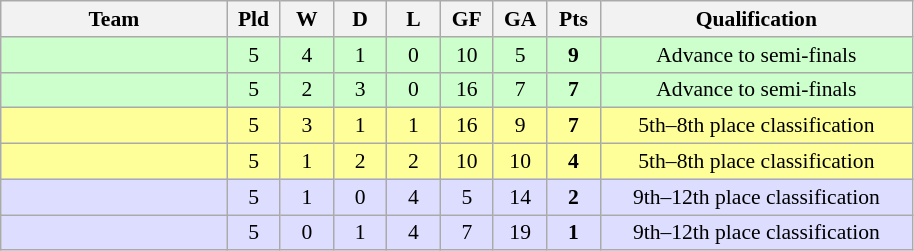<table class="wikitable" style="text-align:center; font-size:90%">
<tr>
<th style="width:10em">Team</th>
<th style="width:2em">Pld</th>
<th style="width:2em">W</th>
<th style="width:2em">D</th>
<th style="width:2em">L</th>
<th style="width:2em">GF</th>
<th style="width:2em">GA</th>
<th style="width:2em">Pts</th>
<th style="width:14em">Qualification</th>
</tr>
<tr style="background:#ccffcc;">
<td align=left></td>
<td>5</td>
<td>4</td>
<td>1</td>
<td>0</td>
<td>10</td>
<td>5</td>
<td><strong>9</strong></td>
<td>Advance to semi-finals</td>
</tr>
<tr style="background:#ccffcc;">
<td align=left></td>
<td>5</td>
<td>2</td>
<td>3</td>
<td>0</td>
<td>16</td>
<td>7</td>
<td><strong>7</strong></td>
<td>Advance to semi-finals</td>
</tr>
<tr style="background:#ffff99;">
<td align=left></td>
<td>5</td>
<td>3</td>
<td>1</td>
<td>1</td>
<td>16</td>
<td>9</td>
<td><strong>7</strong></td>
<td>5th–8th place classification</td>
</tr>
<tr style="background:#ffff99;">
<td align=left></td>
<td>5</td>
<td>1</td>
<td>2</td>
<td>2</td>
<td>10</td>
<td>10</td>
<td><strong>4</strong></td>
<td>5th–8th place classification</td>
</tr>
<tr style="background:#DDDDFF;">
<td align=left></td>
<td>5</td>
<td>1</td>
<td>0</td>
<td>4</td>
<td>5</td>
<td>14</td>
<td><strong>2</strong></td>
<td>9th–12th place classification</td>
</tr>
<tr style="background:#DDDDFF;">
<td align=left></td>
<td>5</td>
<td>0</td>
<td>1</td>
<td>4</td>
<td>7</td>
<td>19</td>
<td><strong>1</strong></td>
<td>9th–12th place classification</td>
</tr>
</table>
